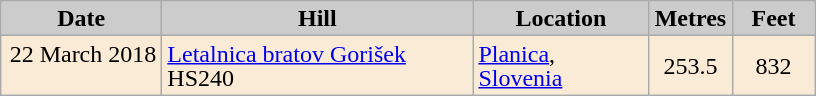<table class="wikitable sortable" style="text-align:left; line-height:16px; width:42;">
<tr>
<th style="background-color: #ccc;" width="100">Date</th>
<th style="background-color: #ccc;" width="200">Hill</th>
<th style="background-color: #ccc;" width="110">Location</th>
<th style="background-color: #ccc;" width="48">Metres</th>
<th style="background-color: #ccc;" width="48">Feet</th>
</tr>
<tr bgcolor=#FAEBD7>
<td align=right>22 March 2018  </td>
<td><a href='#'>Letalnica bratov Gorišek</a> HS240</td>
<td><a href='#'>Planica</a>, <a href='#'>Slovenia</a></td>
<td align=center>253.5</td>
<td align=center>832</td>
</tr>
</table>
